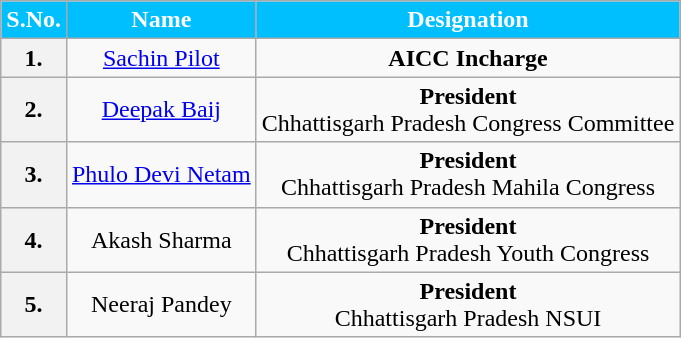<table class="wikitable sortable" style="text-align:center;">
<tr>
<th Style="background-color:#00BFFF; color:white">S.No.</th>
<th Style="background-color:#00BFFF; color:white">Name</th>
<th Style="background-color:#00BFFF; color:white">Designation</th>
</tr>
<tr>
<th>1.</th>
<td><a href='#'>Sachin Pilot</a></td>
<td><strong>AICC Incharge </strong></td>
</tr>
<tr>
<th>2.</th>
<td><a href='#'>Deepak Baij</a></td>
<td><strong>President</strong><br>Chhattisgarh Pradesh Congress Committee</td>
</tr>
<tr>
<th>3.</th>
<td><a href='#'>Phulo Devi Netam</a></td>
<td><strong>President</strong><br>Chhattisgarh Pradesh Mahila Congress</td>
</tr>
<tr>
<th>4.</th>
<td>Akash Sharma</td>
<td><strong>President</strong><br>Chhattisgarh Pradesh Youth Congress</td>
</tr>
<tr>
<th>5.</th>
<td>Neeraj Pandey</td>
<td><strong>President</strong><br>Chhattisgarh Pradesh NSUI</td>
</tr>
</table>
